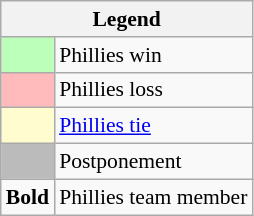<table class="wikitable" style="font-size:90%">
<tr>
<th colspan="2">Legend</th>
</tr>
<tr>
<td style="background:#bfb;"> </td>
<td>Phillies win</td>
</tr>
<tr>
<td style="background:#fbb;"> </td>
<td>Phillies loss</td>
</tr>
<tr>
<td style="background:#fffdd0;"> </td>
<td><a href='#'>Phillies tie</a> </td>
</tr>
<tr>
<td style="background:#bbb;"> </td>
<td>Postponement</td>
</tr>
<tr>
<td><strong>Bold</strong></td>
<td>Phillies team member</td>
</tr>
</table>
